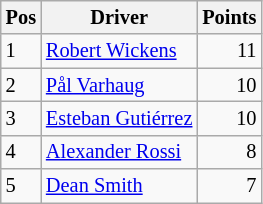<table class="wikitable" style="font-size: 85%;">
<tr>
<th>Pos</th>
<th>Driver</th>
<th>Points</th>
</tr>
<tr>
<td>1</td>
<td> <a href='#'>Robert Wickens</a></td>
<td align=right>11</td>
</tr>
<tr>
<td>2</td>
<td> <a href='#'>Pål Varhaug</a></td>
<td align=right>10</td>
</tr>
<tr>
<td>3</td>
<td> <a href='#'>Esteban Gutiérrez</a></td>
<td align=right>10</td>
</tr>
<tr>
<td>4</td>
<td> <a href='#'>Alexander Rossi</a></td>
<td align=right>8</td>
</tr>
<tr>
<td>5</td>
<td> <a href='#'>Dean Smith</a></td>
<td align=right>7</td>
</tr>
</table>
